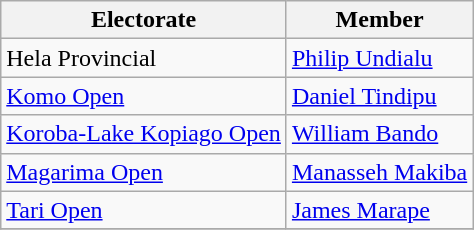<table class="wikitable">
<tr>
<th><strong>Electorate</strong></th>
<th><strong>Member</strong></th>
</tr>
<tr>
<td>Hela Provincial</td>
<td><a href='#'>Philip Undialu</a></td>
</tr>
<tr>
<td><a href='#'>Komo Open</a></td>
<td><a href='#'>Daniel Tindipu</a></td>
</tr>
<tr>
<td><a href='#'>Koroba-Lake Kopiago Open</a></td>
<td><a href='#'>William Bando</a></td>
</tr>
<tr>
<td><a href='#'>Magarima Open</a></td>
<td><a href='#'>Manasseh Makiba</a></td>
</tr>
<tr>
<td><a href='#'>Tari Open</a></td>
<td><a href='#'>James Marape</a></td>
</tr>
<tr>
</tr>
</table>
